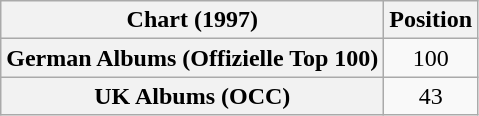<table class="wikitable plainrowheaders" style="text-align:center;">
<tr>
<th scope="col">Chart (1997)</th>
<th scope="col">Position</th>
</tr>
<tr>
<th scope="row">German Albums (Offizielle Top 100)</th>
<td>100</td>
</tr>
<tr>
<th scope="row">UK Albums (OCC)</th>
<td align="center">43</td>
</tr>
</table>
